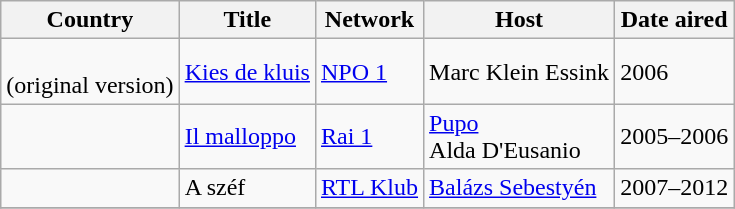<table class="wikitable">
<tr>
<th scope="col">Country</th>
<th scope="col">Title</th>
<th scope="col">Network</th>
<th scope="col">Host</th>
<th scope="col">Date aired</th>
</tr>
<tr>
<td><br>(original version)</td>
<td><a href='#'>Kies de kluis</a></td>
<td><a href='#'>NPO 1</a></td>
<td>Marc Klein Essink</td>
<td>2006</td>
</tr>
<tr>
<td></td>
<td><a href='#'>Il malloppo</a></td>
<td><a href='#'>Rai 1</a></td>
<td><a href='#'>Pupo</a><br>Alda D'Eusanio</td>
<td>2005–2006</td>
</tr>
<tr>
<td></td>
<td>A széf</td>
<td><a href='#'>RTL Klub</a></td>
<td><a href='#'>Balázs Sebestyén</a></td>
<td>2007–2012</td>
</tr>
<tr>
</tr>
</table>
